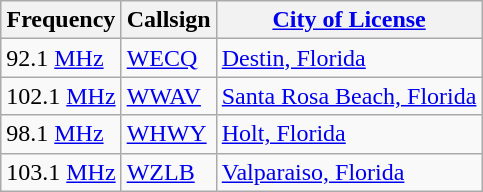<table class="wikitable sortable">
<tr>
<th>Frequency</th>
<th>Callsign</th>
<th><a href='#'>City of License</a></th>
</tr>
<tr>
<td>92.1 <a href='#'>MHz</a></td>
<td><a href='#'>WECQ</a></td>
<td><a href='#'>Destin, Florida</a></td>
</tr>
<tr>
<td>102.1 <a href='#'>MHz</a></td>
<td><a href='#'>WWAV</a></td>
<td><a href='#'>Santa Rosa Beach, Florida</a></td>
</tr>
<tr>
<td>98.1 <a href='#'>MHz</a></td>
<td><a href='#'>WHWY</a></td>
<td><a href='#'>Holt, Florida</a></td>
</tr>
<tr>
<td>103.1 <a href='#'>MHz</a></td>
<td><a href='#'>WZLB</a></td>
<td><a href='#'>Valparaiso, Florida</a></td>
</tr>
</table>
